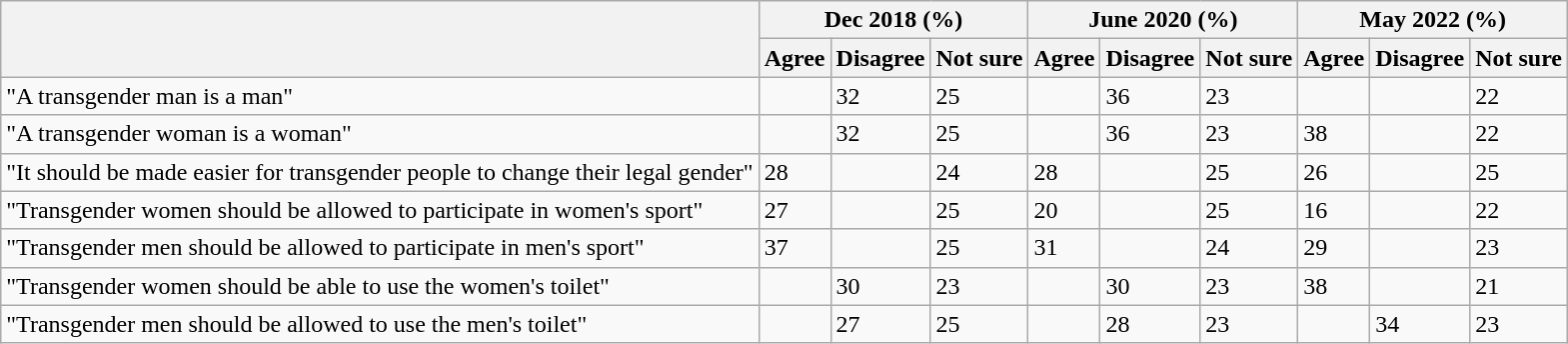<table class="wikitable">
<tr>
<th rowspan="2"></th>
<th colspan="3">Dec 2018 (%)</th>
<th colspan="3">June 2020 (%)</th>
<th colspan="3">May 2022 (%)</th>
</tr>
<tr>
<th>Agree</th>
<th>Disagree</th>
<th>Not sure</th>
<th>Agree</th>
<th>Disagree</th>
<th>Not sure</th>
<th>Agree</th>
<th>Disagree</th>
<th>Not sure</th>
</tr>
<tr>
<td>"A transgender man is a man"</td>
<td></td>
<td>32</td>
<td>25</td>
<td></td>
<td> 36</td>
<td>23</td>
<td></td>
<td></td>
<td>22</td>
</tr>
<tr>
<td>"A transgender woman is a woman"</td>
<td></td>
<td>32</td>
<td>25</td>
<td></td>
<td> 36</td>
<td>23</td>
<td> 38</td>
<td></td>
<td>22</td>
</tr>
<tr>
<td>"It should be made easier for transgender people to change their legal gender"</td>
<td>28</td>
<td></td>
<td>24</td>
<td> 28</td>
<td></td>
<td>25</td>
<td> 26</td>
<td></td>
<td>25</td>
</tr>
<tr>
<td>"Transgender women should be allowed to participate in women's sport"</td>
<td>27</td>
<td></td>
<td>25</td>
<td> 20</td>
<td></td>
<td>25</td>
<td> 16</td>
<td></td>
<td>22</td>
</tr>
<tr>
<td>"Transgender men should be allowed to participate in men's sport"</td>
<td>37</td>
<td></td>
<td>25</td>
<td> 31</td>
<td></td>
<td>24</td>
<td> 29</td>
<td></td>
<td>23</td>
</tr>
<tr>
<td>"Transgender women should be able to use the women's toilet"</td>
<td></td>
<td>30</td>
<td>23</td>
<td></td>
<td> 30</td>
<td>23</td>
<td> 38</td>
<td></td>
<td>21</td>
</tr>
<tr>
<td>"Transgender men should be allowed to use the men's toilet"</td>
<td></td>
<td>27</td>
<td>25</td>
<td></td>
<td> 28</td>
<td>23</td>
<td></td>
<td> 34</td>
<td>23</td>
</tr>
</table>
